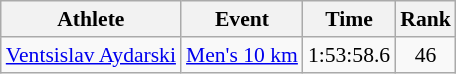<table class="wikitable" style="font-size:90%;">
<tr>
<th>Athlete</th>
<th>Event</th>
<th>Time</th>
<th>Rank</th>
</tr>
<tr align=center>
<td align=left><a href='#'>Ventsislav Aydarski</a></td>
<td align=left><a href='#'>Men's 10 km</a></td>
<td>1:53:58.6</td>
<td>46</td>
</tr>
</table>
